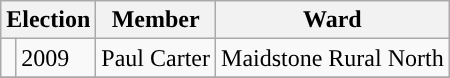<table class="wikitable">
<tr>
<th colspan="2">Election</th>
<th>Member</th>
<th>Ward</th>
</tr>
<tr>
<td style="background-color: "></td>
<td>2009</td>
<td>Paul Carter</td>
<td>Maidstone Rural North</td>
</tr>
<tr>
</tr>
</table>
